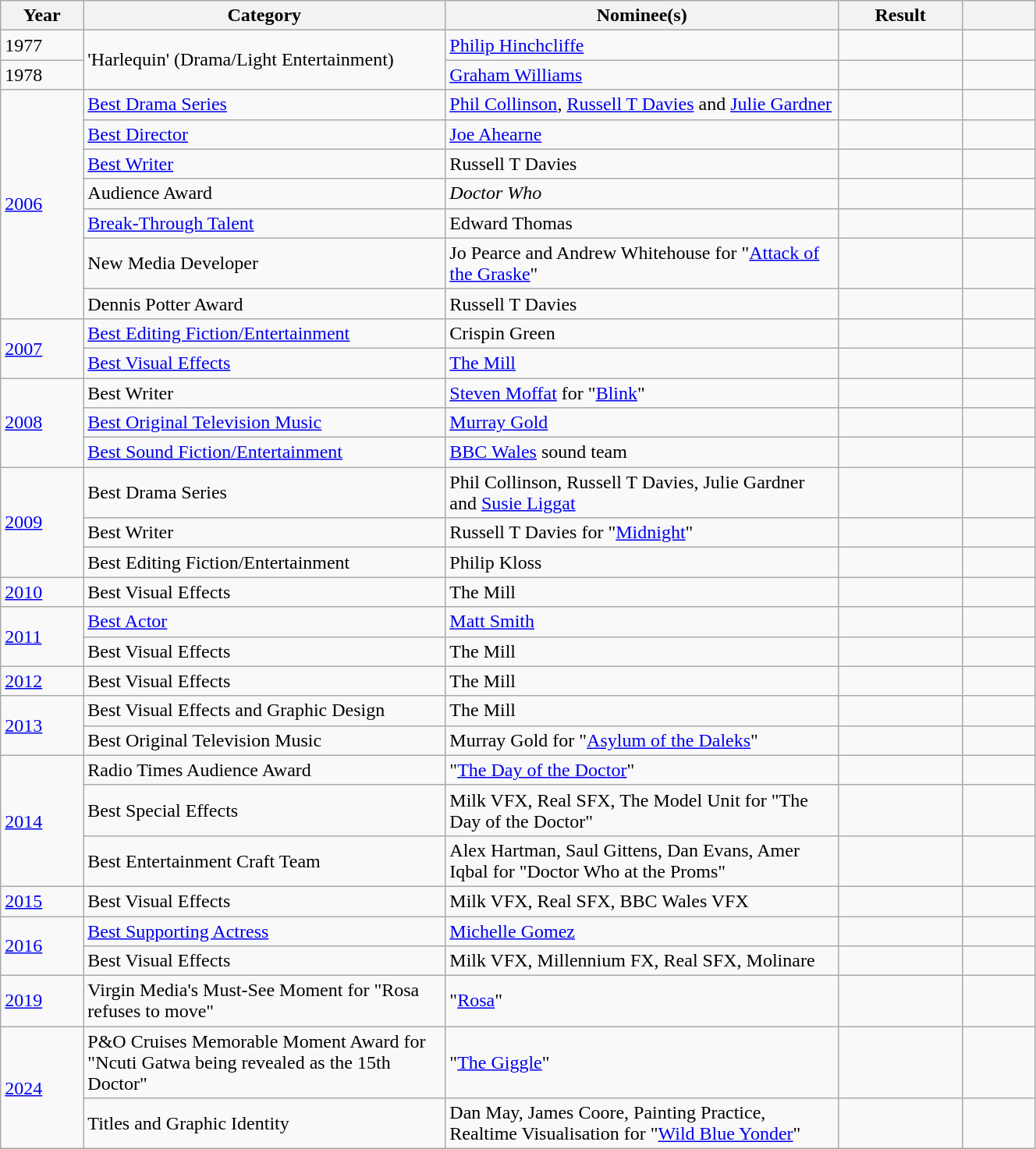<table class="wikitable" style="width:70%">
<tr>
<th style="width:8%">Year</th>
<th style="width:35%">Category</th>
<th style="width:38%">Nominee(s)</th>
<th style="width:12%">Result</th>
<th style="width:7%"></th>
</tr>
<tr>
<td>1977</td>
<td rowspan="2">'Harlequin' (Drama/Light Entertainment)</td>
<td><a href='#'>Philip Hinchcliffe</a></td>
<td></td>
<td></td>
</tr>
<tr>
<td>1978</td>
<td><a href='#'>Graham Williams</a></td>
<td></td>
<td></td>
</tr>
<tr>
<td rowspan="7"><a href='#'>2006</a></td>
<td><a href='#'>Best Drama Series</a></td>
<td><a href='#'>Phil Collinson</a>, <a href='#'>Russell T Davies</a> and <a href='#'>Julie Gardner</a></td>
<td></td>
<td></td>
</tr>
<tr>
<td><a href='#'>Best Director</a></td>
<td><a href='#'>Joe Ahearne</a></td>
<td></td>
<td></td>
</tr>
<tr>
<td><a href='#'>Best Writer</a></td>
<td>Russell T Davies</td>
<td></td>
<td></td>
</tr>
<tr>
<td>Audience Award</td>
<td><em>Doctor Who</em></td>
<td></td>
<td></td>
</tr>
<tr>
<td><a href='#'>Break-Through Talent</a></td>
<td>Edward Thomas</td>
<td></td>
<td></td>
</tr>
<tr>
<td>New Media Developer</td>
<td>Jo Pearce and Andrew Whitehouse for "<a href='#'>Attack of the Graske</a>"</td>
<td></td>
<td></td>
</tr>
<tr>
<td>Dennis Potter Award</td>
<td>Russell T Davies</td>
<td></td>
<td></td>
</tr>
<tr>
<td rowspan="2"><a href='#'>2007</a></td>
<td><a href='#'>Best Editing Fiction/Entertainment</a></td>
<td>Crispin Green</td>
<td></td>
<td></td>
</tr>
<tr>
<td><a href='#'>Best Visual Effects</a></td>
<td><a href='#'>The Mill</a></td>
<td></td>
<td></td>
</tr>
<tr>
<td rowspan="3"><a href='#'>2008</a></td>
<td>Best Writer</td>
<td><a href='#'>Steven Moffat</a> for "<a href='#'>Blink</a>"</td>
<td></td>
<td></td>
</tr>
<tr>
<td><a href='#'>Best Original Television Music</a></td>
<td><a href='#'>Murray Gold</a></td>
<td></td>
<td></td>
</tr>
<tr>
<td><a href='#'>Best Sound Fiction/Entertainment</a></td>
<td><a href='#'>BBC Wales</a> sound team</td>
<td></td>
<td></td>
</tr>
<tr>
<td rowspan="3"><a href='#'>2009</a></td>
<td>Best Drama Series</td>
<td>Phil Collinson, Russell T Davies, Julie Gardner and <a href='#'>Susie Liggat</a></td>
<td></td>
<td></td>
</tr>
<tr>
<td>Best Writer</td>
<td>Russell T Davies for "<a href='#'>Midnight</a>"</td>
<td></td>
<td></td>
</tr>
<tr>
<td>Best Editing Fiction/Entertainment</td>
<td>Philip Kloss</td>
<td></td>
<td></td>
</tr>
<tr>
<td><a href='#'>2010</a></td>
<td>Best Visual Effects</td>
<td>The Mill</td>
<td></td>
<td></td>
</tr>
<tr>
<td rowspan="2"><a href='#'>2011</a></td>
<td><a href='#'>Best Actor</a></td>
<td><a href='#'>Matt Smith</a></td>
<td></td>
<td></td>
</tr>
<tr>
<td>Best Visual Effects</td>
<td>The Mill</td>
<td></td>
<td></td>
</tr>
<tr>
<td><a href='#'>2012</a></td>
<td>Best Visual Effects</td>
<td>The Mill</td>
<td></td>
<td></td>
</tr>
<tr>
<td rowspan="2"><a href='#'>2013</a></td>
<td>Best Visual Effects and Graphic Design</td>
<td>The Mill</td>
<td></td>
<td></td>
</tr>
<tr>
<td>Best Original Television Music</td>
<td>Murray Gold for "<a href='#'>Asylum of the Daleks</a>"</td>
<td></td>
<td></td>
</tr>
<tr>
<td rowspan="3"><a href='#'>2014</a></td>
<td>Radio Times Audience Award</td>
<td>"<a href='#'>The Day of the Doctor</a>"</td>
<td></td>
<td></td>
</tr>
<tr>
<td>Best Special Effects</td>
<td>Milk VFX, Real SFX, The Model Unit for "The Day of the Doctor"</td>
<td></td>
<td></td>
</tr>
<tr>
<td>Best Entertainment Craft Team</td>
<td>Alex Hartman, Saul Gittens, Dan Evans, Amer Iqbal for "Doctor Who at the Proms"</td>
<td></td>
<td></td>
</tr>
<tr>
<td><a href='#'>2015</a></td>
<td>Best Visual Effects</td>
<td>Milk VFX, Real SFX, BBC Wales VFX</td>
<td></td>
<td></td>
</tr>
<tr>
<td rowspan="2"><a href='#'>2016</a></td>
<td><a href='#'>Best Supporting Actress</a></td>
<td><a href='#'>Michelle Gomez</a></td>
<td></td>
<td></td>
</tr>
<tr>
<td>Best Visual Effects</td>
<td>Milk VFX, Millennium FX, Real SFX, Molinare</td>
<td></td>
<td></td>
</tr>
<tr>
<td><a href='#'>2019</a></td>
<td>Virgin Media's Must-See Moment for "Rosa refuses to move"</td>
<td>"<a href='#'>Rosa</a>"</td>
<td></td>
<td></td>
</tr>
<tr>
<td rowspan="2"><a href='#'>2024</a></td>
<td>P&O Cruises Memorable Moment Award for "Ncuti Gatwa being revealed as the 15th Doctor"</td>
<td>"<a href='#'>The Giggle</a>"</td>
<td></td>
<td></td>
</tr>
<tr>
<td>Titles and Graphic Identity</td>
<td>Dan May, James Coore, Painting Practice, Realtime Visualisation for "<a href='#'>Wild Blue Yonder</a>"</td>
<td></td>
<td></td>
</tr>
</table>
